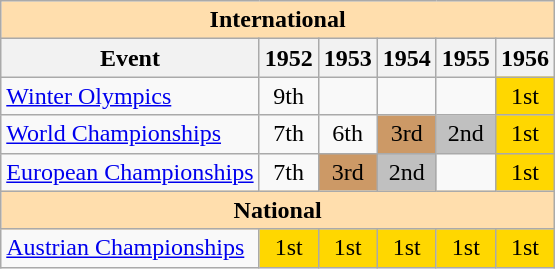<table class="wikitable" style="text-align:center">
<tr>
<th style="background-color: #ffdead; " colspan=6 align=center>International</th>
</tr>
<tr>
<th>Event</th>
<th>1952</th>
<th>1953</th>
<th>1954</th>
<th>1955</th>
<th>1956</th>
</tr>
<tr>
<td align=left><a href='#'>Winter Olympics</a></td>
<td>9th</td>
<td></td>
<td></td>
<td></td>
<td bgcolor=gold>1st</td>
</tr>
<tr>
<td align=left><a href='#'>World Championships</a></td>
<td>7th</td>
<td>6th</td>
<td bgcolor=cc9966>3rd</td>
<td bgcolor=silver>2nd</td>
<td bgcolor=gold>1st</td>
</tr>
<tr>
<td align=left><a href='#'>European Championships</a></td>
<td>7th</td>
<td bgcolor=cc9966>3rd</td>
<td bgcolor=silver>2nd</td>
<td></td>
<td bgcolor=gold>1st</td>
</tr>
<tr>
<th style="background-color: #ffdead; " colspan=6 align=center>National</th>
</tr>
<tr>
<td align=left><a href='#'>Austrian Championships</a></td>
<td bgcolor=gold>1st</td>
<td bgcolor=gold>1st</td>
<td bgcolor=gold>1st</td>
<td bgcolor=gold>1st</td>
<td bgcolor=gold>1st</td>
</tr>
</table>
